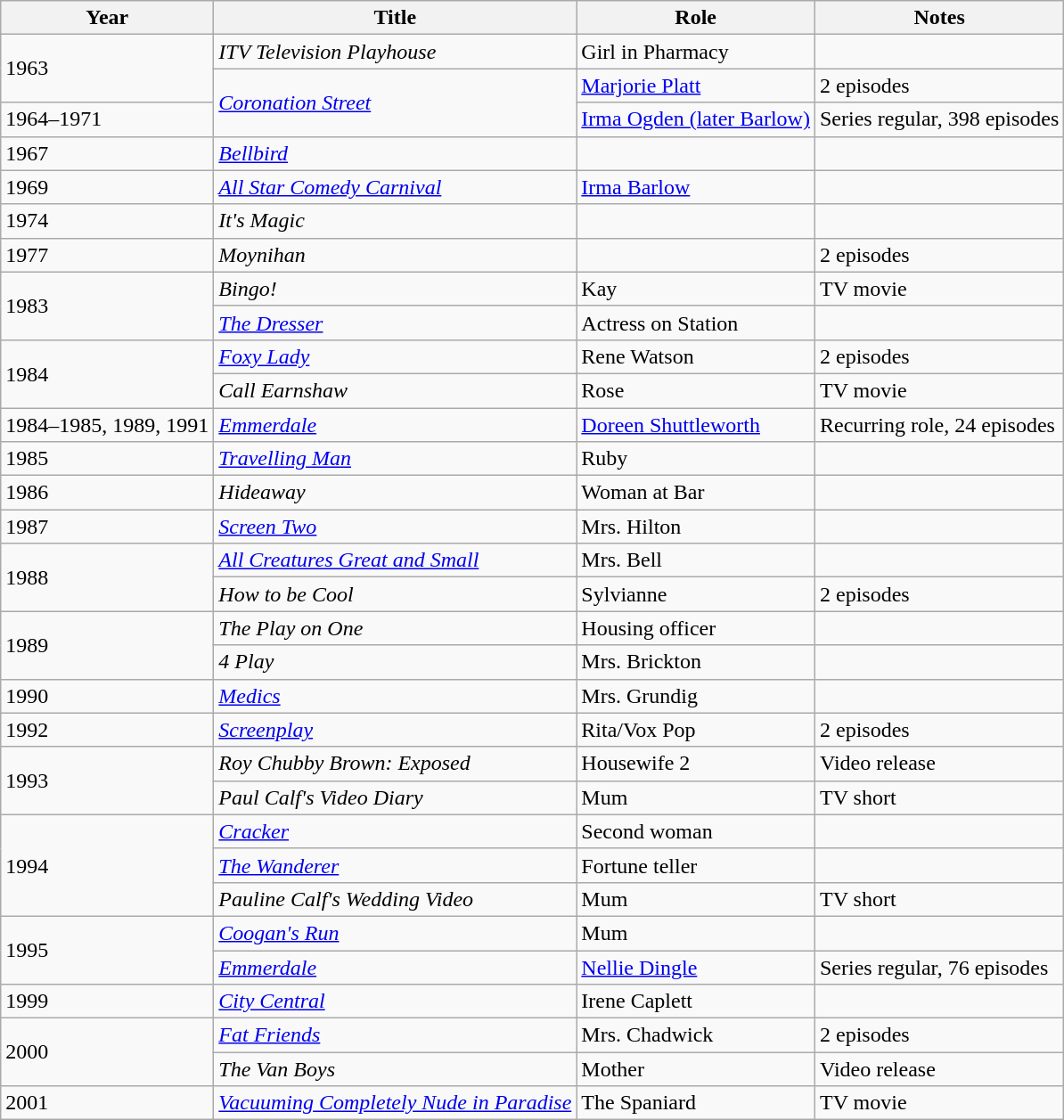<table class= "wikitable">
<tr>
<th>Year</th>
<th>Title</th>
<th>Role</th>
<th>Notes</th>
</tr>
<tr>
<td rowspan="2">1963</td>
<td><em>ITV Television Playhouse</em></td>
<td>Girl in Pharmacy</td>
<td></td>
</tr>
<tr>
<td rowspan="2"><em><a href='#'>Coronation Street</a></em></td>
<td><a href='#'>Marjorie Platt</a></td>
<td>2 episodes</td>
</tr>
<tr>
<td>1964–1971</td>
<td><a href='#'>Irma Ogden (later Barlow)</a></td>
<td>Series regular, 398 episodes</td>
</tr>
<tr>
<td>1967</td>
<td><em><a href='#'>Bellbird</a></em></td>
<td></td>
<td></td>
</tr>
<tr>
<td>1969</td>
<td><em><a href='#'>All Star Comedy Carnival</a></em></td>
<td><a href='#'>Irma Barlow</a></td>
<td></td>
</tr>
<tr>
<td>1974</td>
<td><em>It's Magic</em></td>
<td></td>
<td></td>
</tr>
<tr>
<td>1977</td>
<td><em>Moynihan</em></td>
<td></td>
<td>2 episodes</td>
</tr>
<tr>
<td rowspan="2">1983</td>
<td><em>Bingo!</em></td>
<td>Kay</td>
<td>TV movie</td>
</tr>
<tr>
<td><em><a href='#'>The Dresser</a></em></td>
<td>Actress on Station</td>
<td></td>
</tr>
<tr>
<td rowspan="2">1984</td>
<td><em><a href='#'>Foxy Lady</a></em></td>
<td>Rene Watson</td>
<td>2 episodes</td>
</tr>
<tr>
<td><em>Call Earnshaw</em></td>
<td>Rose</td>
<td>TV movie</td>
</tr>
<tr>
<td>1984–1985, 1989, 1991</td>
<td><em><a href='#'>Emmerdale</a></em></td>
<td><a href='#'>Doreen Shuttleworth</a></td>
<td>Recurring role, 24 episodes</td>
</tr>
<tr>
<td>1985</td>
<td><em><a href='#'>Travelling Man</a></em></td>
<td>Ruby</td>
<td></td>
</tr>
<tr>
<td>1986</td>
<td><em>Hideaway</em></td>
<td>Woman at Bar</td>
<td></td>
</tr>
<tr>
<td>1987</td>
<td><em><a href='#'>Screen Two</a></em></td>
<td>Mrs. Hilton</td>
<td></td>
</tr>
<tr>
<td rowspan="2">1988</td>
<td><em><a href='#'>All Creatures Great and Small</a></em></td>
<td>Mrs. Bell</td>
<td></td>
</tr>
<tr>
<td><em>How to be Cool</em></td>
<td>Sylvianne</td>
<td>2 episodes</td>
</tr>
<tr>
<td rowspan="2">1989</td>
<td><em>The Play on One</em></td>
<td>Housing officer</td>
<td></td>
</tr>
<tr>
<td><em>4 Play</em></td>
<td>Mrs. Brickton</td>
<td></td>
</tr>
<tr>
<td>1990</td>
<td><em><a href='#'>Medics</a></em></td>
<td>Mrs. Grundig</td>
<td></td>
</tr>
<tr>
<td>1992</td>
<td><em><a href='#'>Screenplay</a></em></td>
<td>Rita/Vox Pop</td>
<td>2 episodes</td>
</tr>
<tr>
<td rowspan="2">1993</td>
<td><em>Roy Chubby Brown: Exposed</em></td>
<td>Housewife 2</td>
<td>Video release</td>
</tr>
<tr>
<td><em>Paul Calf's Video Diary</em></td>
<td>Mum</td>
<td>TV short</td>
</tr>
<tr>
<td rowspan="3">1994</td>
<td><em><a href='#'>Cracker</a></em></td>
<td>Second woman</td>
<td></td>
</tr>
<tr>
<td><em><a href='#'>The Wanderer</a></em></td>
<td>Fortune teller</td>
<td></td>
</tr>
<tr>
<td><em>Pauline Calf's Wedding Video</em></td>
<td>Mum</td>
<td>TV short</td>
</tr>
<tr>
<td rowspan="2">1995</td>
<td><em><a href='#'>Coogan's Run</a></em></td>
<td>Mum</td>
<td></td>
</tr>
<tr>
<td><em><a href='#'>Emmerdale</a></em></td>
<td><a href='#'>Nellie Dingle</a></td>
<td>Series regular, 76 episodes</td>
</tr>
<tr>
<td>1999</td>
<td><em><a href='#'>City Central</a></em></td>
<td>Irene Caplett</td>
<td></td>
</tr>
<tr>
<td rowspan="2">2000</td>
<td><em><a href='#'>Fat Friends</a></em></td>
<td>Mrs. Chadwick</td>
<td>2 episodes</td>
</tr>
<tr>
<td><em>The Van Boys</em></td>
<td>Mother</td>
<td>Video release</td>
</tr>
<tr>
<td>2001</td>
<td><em><a href='#'>Vacuuming Completely Nude in Paradise</a></em></td>
<td>The Spaniard</td>
<td>TV movie</td>
</tr>
</table>
